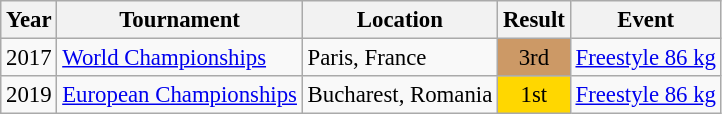<table class="wikitable" style="font-size:95%;">
<tr>
<th>Year</th>
<th>Tournament</th>
<th>Location</th>
<th>Result</th>
<th>Event</th>
</tr>
<tr>
<td>2017</td>
<td><a href='#'>World Championships</a></td>
<td>Paris, France</td>
<td align="center" bgcolor="cc9966">3rd</td>
<td><a href='#'>Freestyle 86 kg</a></td>
</tr>
<tr>
<td>2019</td>
<td><a href='#'>European Championships</a></td>
<td>Bucharest, Romania</td>
<td align="center" bgcolor="gold">1st</td>
<td><a href='#'>Freestyle 86 kg</a></td>
</tr>
</table>
